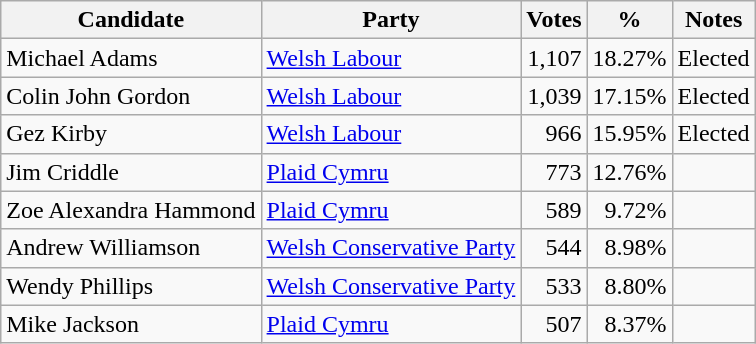<table class=wikitable style=text-align:right>
<tr>
<th>Candidate</th>
<th>Party</th>
<th>Votes</th>
<th>%</th>
<th>Notes</th>
</tr>
<tr>
<td align=left>Michael Adams</td>
<td align=left><a href='#'>Welsh Labour</a></td>
<td>1,107</td>
<td>18.27%</td>
<td align=left>Elected</td>
</tr>
<tr>
<td align=left>Colin John Gordon</td>
<td align=left><a href='#'>Welsh Labour</a></td>
<td>1,039</td>
<td>17.15%</td>
<td align=left>Elected</td>
</tr>
<tr>
<td align=left>Gez Kirby</td>
<td align=left><a href='#'>Welsh Labour</a></td>
<td>966</td>
<td>15.95%</td>
<td align=left>Elected</td>
</tr>
<tr>
<td align=left>Jim Criddle</td>
<td align=left><a href='#'>Plaid Cymru</a></td>
<td>773</td>
<td>12.76%</td>
<td></td>
</tr>
<tr>
<td align=left>Zoe Alexandra Hammond</td>
<td align=left><a href='#'>Plaid Cymru</a></td>
<td>589</td>
<td>9.72%</td>
<td></td>
</tr>
<tr>
<td align=left>Andrew Williamson</td>
<td align=left><a href='#'>Welsh Conservative Party</a></td>
<td>544</td>
<td>8.98%</td>
<td></td>
</tr>
<tr>
<td align=left>Wendy Phillips</td>
<td align=left><a href='#'>Welsh Conservative Party</a></td>
<td>533</td>
<td>8.80%</td>
<td></td>
</tr>
<tr>
<td align=left>Mike Jackson</td>
<td align=left><a href='#'>Plaid Cymru</a></td>
<td>507</td>
<td>8.37%</td>
<td></td>
</tr>
</table>
